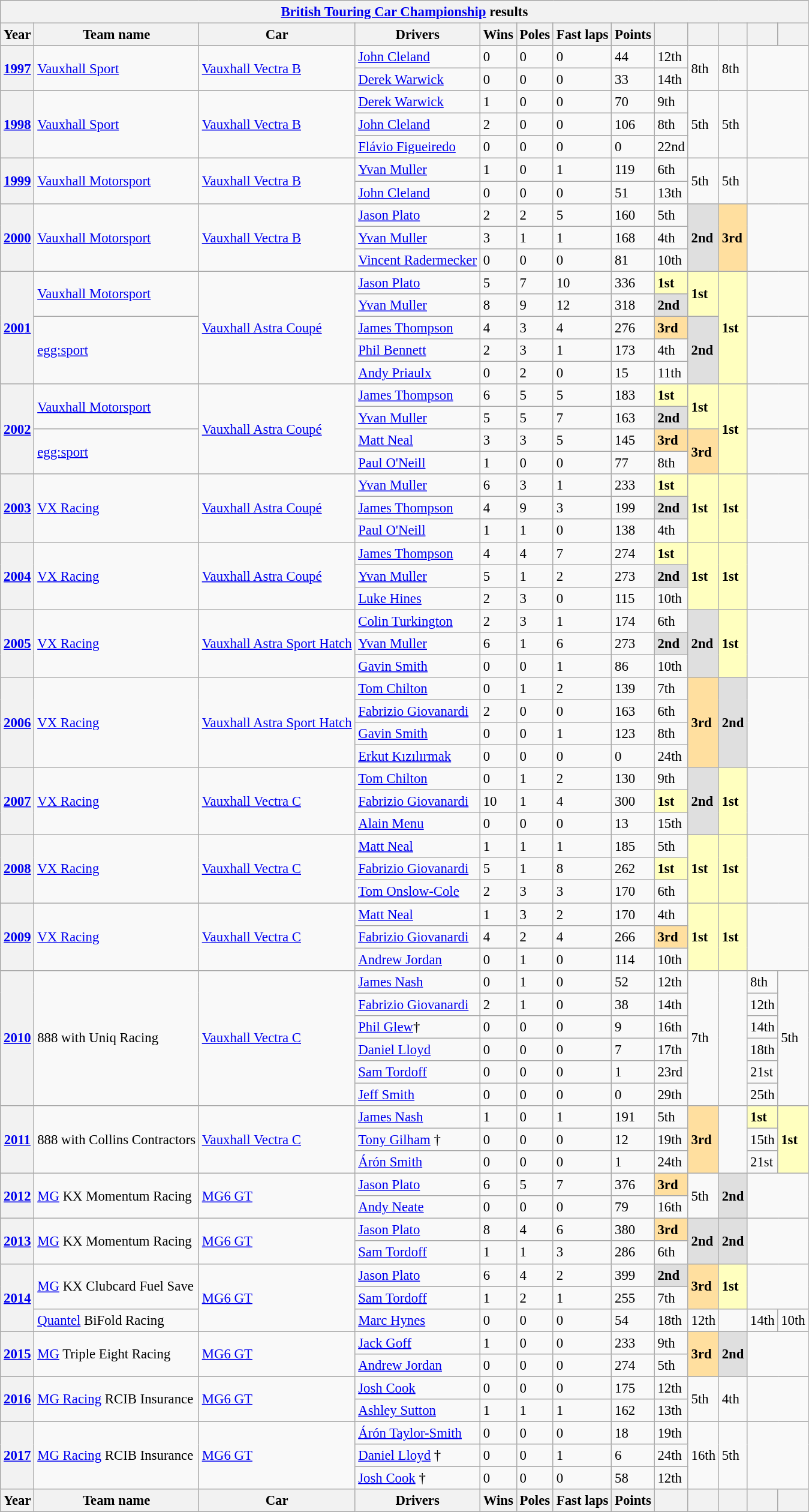<table class="wikitable" style="font-size:95%;">
<tr>
<th colspan=13><a href='#'>British Touring Car Championship</a> results</th>
</tr>
<tr>
<th>Year</th>
<th>Team name</th>
<th>Car</th>
<th>Drivers</th>
<th>Wins</th>
<th>Poles</th>
<th>Fast laps</th>
<th>Points</th>
<th></th>
<th></th>
<th></th>
<th></th>
<th></th>
</tr>
<tr>
<th rowspan=2><a href='#'>1997</a></th>
<td rowspan=2><a href='#'>Vauxhall Sport</a></td>
<td rowspan=2><a href='#'>Vauxhall Vectra B</a></td>
<td> <a href='#'>John Cleland</a></td>
<td>0</td>
<td>0</td>
<td>0</td>
<td>44</td>
<td>12th</td>
<td rowspan=2>8th</td>
<td rowspan=2>8th</td>
<td rowspan=2 colspan=2 align=center></td>
</tr>
<tr>
<td> <a href='#'>Derek Warwick</a></td>
<td>0</td>
<td>0</td>
<td>0</td>
<td>33</td>
<td>14th</td>
</tr>
<tr>
<th rowspan=3><a href='#'>1998</a></th>
<td rowspan=3><a href='#'>Vauxhall Sport</a></td>
<td rowspan=3><a href='#'>Vauxhall Vectra B</a></td>
<td> <a href='#'>Derek Warwick</a></td>
<td>1</td>
<td>0</td>
<td>0</td>
<td>70</td>
<td>9th</td>
<td rowspan=3>5th</td>
<td rowspan=3>5th</td>
<td rowspan=3 colspan=2 align=center></td>
</tr>
<tr>
<td> <a href='#'>John Cleland</a></td>
<td>2</td>
<td>0</td>
<td>0</td>
<td>106</td>
<td>8th</td>
</tr>
<tr>
<td> <a href='#'>Flávio Figueiredo</a></td>
<td>0</td>
<td>0</td>
<td>0</td>
<td>0</td>
<td>22nd</td>
</tr>
<tr>
<th rowspan=2><a href='#'>1999</a></th>
<td rowspan=2><a href='#'>Vauxhall Motorsport</a></td>
<td rowspan=2><a href='#'>Vauxhall Vectra B</a></td>
<td> <a href='#'>Yvan Muller</a></td>
<td>1</td>
<td>0</td>
<td>1</td>
<td>119</td>
<td>6th</td>
<td rowspan=2>5th</td>
<td rowspan=2>5th</td>
<td rowspan=2 colspan=2 align=center></td>
</tr>
<tr>
<td> <a href='#'>John Cleland</a></td>
<td>0</td>
<td>0</td>
<td>0</td>
<td>51</td>
<td>13th</td>
</tr>
<tr>
<th rowspan=3><a href='#'>2000</a></th>
<td rowspan=3><a href='#'>Vauxhall Motorsport</a></td>
<td rowspan=3><a href='#'>Vauxhall Vectra B</a></td>
<td> <a href='#'>Jason Plato</a></td>
<td>2</td>
<td>2</td>
<td>5</td>
<td>160</td>
<td>5th</td>
<td rowspan=3 style="background:#DFDFDF;"><strong>2nd</strong></td>
<td rowspan=3 style="background:#FFDF9F;"><strong>3rd</strong></td>
<td rowspan=3 colspan=2 align=center></td>
</tr>
<tr>
<td> <a href='#'>Yvan Muller</a></td>
<td>3</td>
<td>1</td>
<td>1</td>
<td>168</td>
<td>4th</td>
</tr>
<tr>
<td> <a href='#'>Vincent Radermecker</a></td>
<td>0</td>
<td>0</td>
<td>0</td>
<td>81</td>
<td>10th</td>
</tr>
<tr>
<th rowspan=5><a href='#'>2001</a></th>
<td rowspan=2><a href='#'>Vauxhall Motorsport</a></td>
<td rowspan=5><a href='#'>Vauxhall Astra Coupé</a></td>
<td> <a href='#'>Jason Plato</a></td>
<td>5</td>
<td>7</td>
<td>10</td>
<td>336</td>
<td style="background:#FFFFBF;"><strong>1st</strong></td>
<td rowspan=2 style="background:#FFFFBF;"><strong>1st</strong></td>
<td rowspan=5 style="background:#FFFFBF;"><strong>1st</strong></td>
<td rowspan=2 colspan=2 align=center></td>
</tr>
<tr>
<td> <a href='#'>Yvan Muller</a></td>
<td>8</td>
<td>9</td>
<td>12</td>
<td>318</td>
<td style="background:#DFDFDF;"><strong>2nd</strong></td>
</tr>
<tr>
<td rowspan=3><a href='#'>egg:sport</a></td>
<td> <a href='#'>James Thompson</a></td>
<td>4</td>
<td>3</td>
<td>4</td>
<td>276</td>
<td style="background:#FFDF9F;"><strong>3rd</strong></td>
<td rowspan=3 style="background:#DFDFDF;"><strong>2nd</strong></td>
<td rowspan=3 colspan=2 align=center></td>
</tr>
<tr>
<td> <a href='#'>Phil Bennett</a></td>
<td>2</td>
<td>3</td>
<td>1</td>
<td>173</td>
<td>4th</td>
</tr>
<tr>
<td> <a href='#'>Andy Priaulx</a></td>
<td>0</td>
<td>2</td>
<td>0</td>
<td>15</td>
<td>11th</td>
</tr>
<tr>
<th rowspan=4><a href='#'>2002</a></th>
<td rowspan=2><a href='#'>Vauxhall Motorsport</a></td>
<td rowspan=4><a href='#'>Vauxhall Astra Coupé</a></td>
<td> <a href='#'>James Thompson</a></td>
<td>6</td>
<td>5</td>
<td>5</td>
<td>183</td>
<td style="background:#FFFFBF;"><strong>1st</strong></td>
<td rowspan=2 style="background:#FFFFBF;"><strong>1st</strong></td>
<td rowspan=4 style="background:#FFFFBF;"><strong>1st</strong></td>
<td rowspan=2 colspan=2 align=center></td>
</tr>
<tr>
<td> <a href='#'>Yvan Muller</a></td>
<td>5</td>
<td>5</td>
<td>7</td>
<td>163</td>
<td style="background:#DFDFDF;"><strong>2nd</strong></td>
</tr>
<tr>
<td rowspan=2><a href='#'>egg:sport</a></td>
<td> <a href='#'>Matt Neal</a></td>
<td>3</td>
<td>3</td>
<td>5</td>
<td>145</td>
<td style="background:#FFDF9F;"><strong>3rd</strong></td>
<td rowspan=2 style="background:#FFDF9F;"><strong>3rd</strong></td>
<td rowspan=2 colspan=2 align=center></td>
</tr>
<tr>
<td> <a href='#'>Paul O'Neill</a></td>
<td>1</td>
<td>0</td>
<td>0</td>
<td>77</td>
<td>8th</td>
</tr>
<tr>
<th rowspan=3><a href='#'>2003</a></th>
<td rowspan=3><a href='#'>VX Racing</a></td>
<td rowspan=3><a href='#'>Vauxhall Astra Coupé</a></td>
<td> <a href='#'>Yvan Muller</a></td>
<td>6</td>
<td>3</td>
<td>1</td>
<td>233</td>
<td style="background:#FFFFBF;"><strong>1st</strong></td>
<td rowspan=3 style="background:#FFFFBF;"><strong>1st</strong></td>
<td rowspan=3 style="background:#FFFFBF;"><strong>1st</strong></td>
<td rowspan=3 colspan=2 align=center></td>
</tr>
<tr>
<td> <a href='#'>James Thompson</a></td>
<td>4</td>
<td>9</td>
<td>3</td>
<td>199</td>
<td style="background:#DFDFDF;"><strong>2nd</strong></td>
</tr>
<tr>
<td> <a href='#'>Paul O'Neill</a></td>
<td>1</td>
<td>1</td>
<td>0</td>
<td>138</td>
<td>4th</td>
</tr>
<tr>
<th rowspan=3><a href='#'>2004</a></th>
<td rowspan=3><a href='#'>VX Racing</a></td>
<td rowspan=3><a href='#'>Vauxhall Astra Coupé</a></td>
<td> <a href='#'>James Thompson</a></td>
<td>4</td>
<td>4</td>
<td>7</td>
<td>274</td>
<td style="background:#FFFFBF;"><strong>1st</strong></td>
<td rowspan=3 style="background:#FFFFBF;"><strong>1st</strong></td>
<td rowspan=3 style="background:#FFFFBF;"><strong>1st</strong></td>
<td rowspan=3 colspan=2 align=center></td>
</tr>
<tr>
<td> <a href='#'>Yvan Muller</a></td>
<td>5</td>
<td>1</td>
<td>2</td>
<td>273</td>
<td style="background:#DFDFDF;"><strong>2nd</strong></td>
</tr>
<tr>
<td> <a href='#'>Luke Hines</a></td>
<td>2</td>
<td>3</td>
<td>0</td>
<td>115</td>
<td>10th</td>
</tr>
<tr>
<th rowspan=3><a href='#'>2005</a></th>
<td rowspan=3><a href='#'>VX Racing</a></td>
<td rowspan=3><a href='#'>Vauxhall Astra Sport Hatch</a></td>
<td> <a href='#'>Colin Turkington</a></td>
<td>2</td>
<td>3</td>
<td>1</td>
<td>174</td>
<td>6th</td>
<td rowspan=3 style="background:#DFDFDF;"><strong>2nd</strong></td>
<td rowspan=3 style="background:#FFFFBF;"><strong>1st</strong></td>
<td rowspan=3 colspan=2 align=center></td>
</tr>
<tr>
<td> <a href='#'>Yvan Muller</a></td>
<td>6</td>
<td>1</td>
<td>6</td>
<td>273</td>
<td style="background:#DFDFDF;"><strong>2nd</strong></td>
</tr>
<tr>
<td> <a href='#'>Gavin Smith</a></td>
<td>0</td>
<td>0</td>
<td>1</td>
<td>86</td>
<td>10th</td>
</tr>
<tr>
<th rowspan=4><a href='#'>2006</a></th>
<td rowspan=4><a href='#'>VX Racing</a></td>
<td rowspan=4><a href='#'>Vauxhall Astra Sport Hatch</a></td>
<td> <a href='#'>Tom Chilton</a></td>
<td>0</td>
<td>1</td>
<td>2</td>
<td>139</td>
<td>7th</td>
<td rowspan=4 style="background:#FFDF9F;"><strong>3rd</strong></td>
<td rowspan=4 style="background:#DFDFDF;"><strong>2nd</strong></td>
<td rowspan=4 colspan=2 align=center></td>
</tr>
<tr>
<td> <a href='#'>Fabrizio Giovanardi</a></td>
<td>2</td>
<td>0</td>
<td>0</td>
<td>163</td>
<td>6th</td>
</tr>
<tr>
<td> <a href='#'>Gavin Smith</a></td>
<td>0</td>
<td>0</td>
<td>1</td>
<td>123</td>
<td>8th</td>
</tr>
<tr>
<td> <a href='#'>Erkut Kızılırmak</a></td>
<td>0</td>
<td>0</td>
<td>0</td>
<td>0</td>
<td>24th</td>
</tr>
<tr>
<th rowspan=3><a href='#'>2007</a></th>
<td rowspan=3><a href='#'>VX Racing</a></td>
<td rowspan=3><a href='#'>Vauxhall Vectra C</a></td>
<td> <a href='#'>Tom Chilton</a></td>
<td>0</td>
<td>1</td>
<td>2</td>
<td>130</td>
<td>9th</td>
<td rowspan=3 style="background:#DFDFDF;"><strong>2nd</strong></td>
<td rowspan=3 style="background:#FFFFBF;"><strong>1st</strong></td>
<td rowspan=3 colspan=2 align=center></td>
</tr>
<tr>
<td> <a href='#'>Fabrizio Giovanardi</a></td>
<td>10</td>
<td>1</td>
<td>4</td>
<td>300</td>
<td style="background:#FFFFBF;"><strong>1st</strong></td>
</tr>
<tr>
<td> <a href='#'>Alain Menu</a></td>
<td>0</td>
<td>0</td>
<td>0</td>
<td>13</td>
<td>15th</td>
</tr>
<tr>
<th rowspan=3><a href='#'>2008</a></th>
<td rowspan=3><a href='#'>VX Racing</a></td>
<td rowspan=3><a href='#'>Vauxhall Vectra C</a></td>
<td> <a href='#'>Matt Neal</a></td>
<td>1</td>
<td>1</td>
<td>1</td>
<td>185</td>
<td>5th</td>
<td rowspan=3 style="background:#FFFFBF;"><strong>1st</strong></td>
<td rowspan=3 style="background:#FFFFBF;"><strong>1st</strong></td>
<td rowspan=3 colspan=2 align=center></td>
</tr>
<tr>
<td> <a href='#'>Fabrizio Giovanardi</a></td>
<td>5</td>
<td>1</td>
<td>8</td>
<td>262</td>
<td style="background:#FFFFBF;"><strong>1st</strong></td>
</tr>
<tr>
<td> <a href='#'>Tom Onslow-Cole</a></td>
<td>2</td>
<td>3</td>
<td>3</td>
<td>170</td>
<td>6th</td>
</tr>
<tr>
<th rowspan=3><a href='#'>2009</a></th>
<td rowspan=3><a href='#'>VX Racing</a></td>
<td rowspan=3><a href='#'>Vauxhall Vectra C</a></td>
<td> <a href='#'>Matt Neal</a></td>
<td>1</td>
<td>3</td>
<td>2</td>
<td>170</td>
<td>4th</td>
<td rowspan=3 style="background:#FFFFBF;"><strong>1st</strong></td>
<td rowspan=3 style="background:#FFFFBF;"><strong>1st</strong></td>
<td rowspan=3 colspan=2 align=center></td>
</tr>
<tr>
<td> <a href='#'>Fabrizio Giovanardi</a></td>
<td>4</td>
<td>2</td>
<td>4</td>
<td>266</td>
<td style="background:#FFDF9F;"><strong>3rd</strong></td>
</tr>
<tr>
<td> <a href='#'>Andrew Jordan</a></td>
<td>0</td>
<td>1</td>
<td>0</td>
<td>114</td>
<td>10th</td>
</tr>
<tr>
<th rowspan=6><a href='#'>2010</a></th>
<td rowspan=6>888 with Uniq Racing</td>
<td rowspan=6><a href='#'>Vauxhall Vectra C</a></td>
<td> <a href='#'>James Nash</a></td>
<td>0</td>
<td>1</td>
<td>0</td>
<td>52</td>
<td>12th</td>
<td rowspan=6>7th</td>
<td rowspan=6></td>
<td>8th</td>
<td rowspan=6>5th</td>
</tr>
<tr>
<td> <a href='#'>Fabrizio Giovanardi</a></td>
<td>2</td>
<td>1</td>
<td>0</td>
<td>38</td>
<td>14th</td>
<td>12th</td>
</tr>
<tr>
<td> <a href='#'>Phil Glew</a>†</td>
<td>0</td>
<td>0</td>
<td>0</td>
<td>9</td>
<td>16th</td>
<td>14th</td>
</tr>
<tr>
<td> <a href='#'>Daniel Lloyd</a></td>
<td>0</td>
<td>0</td>
<td>0</td>
<td>7</td>
<td>17th</td>
<td>18th</td>
</tr>
<tr>
<td> <a href='#'>Sam Tordoff</a></td>
<td>0</td>
<td>0</td>
<td>0</td>
<td>1</td>
<td>23rd</td>
<td>21st</td>
</tr>
<tr>
<td> <a href='#'>Jeff Smith</a></td>
<td>0</td>
<td>0</td>
<td>0</td>
<td>0</td>
<td>29th</td>
<td>25th</td>
</tr>
<tr>
<th rowspan=3><a href='#'>2011</a></th>
<td rowspan=3>888 with Collins Contractors</td>
<td rowspan=3><a href='#'>Vauxhall Vectra C</a></td>
<td> <a href='#'>James Nash</a></td>
<td>1</td>
<td>0</td>
<td>1</td>
<td>191</td>
<td>5th</td>
<td rowspan=3 style="background:#FFDF9F;"><strong>3rd</strong></td>
<td rowspan=3></td>
<td style="background:#FFFFBF;"><strong>1st</strong></td>
<td rowspan=3 style="background:#FFFFBF;"><strong>1st</strong></td>
</tr>
<tr>
<td> <a href='#'>Tony Gilham</a> †</td>
<td>0</td>
<td>0</td>
<td>0</td>
<td>12</td>
<td>19th</td>
<td>15th</td>
</tr>
<tr>
<td> <a href='#'>Árón Smith</a></td>
<td>0</td>
<td>0</td>
<td>0</td>
<td>1</td>
<td>24th</td>
<td>21st</td>
</tr>
<tr>
<th rowspan=2><a href='#'>2012</a></th>
<td rowspan=2><a href='#'>MG</a> KX Momentum Racing</td>
<td rowspan=2><a href='#'>MG6 GT</a></td>
<td> <a href='#'>Jason Plato</a></td>
<td>6</td>
<td>5</td>
<td>7</td>
<td>376</td>
<td style="background:#FFDF9F;"><strong>3rd</strong></td>
<td rowspan=2>5th</td>
<td rowspan=2 style="background:#DFDFDF;"><strong>2nd</strong></td>
<td rowspan=2 colspan=2 align=center></td>
</tr>
<tr>
<td> <a href='#'>Andy Neate</a></td>
<td>0</td>
<td>0</td>
<td>0</td>
<td>79</td>
<td>16th</td>
</tr>
<tr>
<th rowspan=2><a href='#'>2013</a></th>
<td rowspan=2><a href='#'>MG</a> KX Momentum Racing</td>
<td rowspan=2><a href='#'>MG6 GT</a></td>
<td> <a href='#'>Jason Plato</a></td>
<td>8</td>
<td>4</td>
<td>6</td>
<td>380</td>
<td style="background:#FFDF9F;"><strong>3rd</strong></td>
<td rowspan=2 style="background:#DFDFDF;"><strong>2nd</strong></td>
<td rowspan=2 style="background:#DFDFDF;"><strong>2nd</strong></td>
<td rowspan=2 colspan=2 align=center></td>
</tr>
<tr>
<td> <a href='#'>Sam Tordoff</a></td>
<td>1</td>
<td>1</td>
<td>3</td>
<td>286</td>
<td>6th</td>
</tr>
<tr>
<th rowspan=3><a href='#'>2014</a></th>
<td rowspan=2><a href='#'>MG</a> KX Clubcard Fuel Save</td>
<td rowspan=3><a href='#'>MG6 GT</a></td>
<td> <a href='#'>Jason Plato</a></td>
<td>6</td>
<td>4</td>
<td>2</td>
<td>399</td>
<td style="background:#DFDFDF;"><strong>2nd</strong></td>
<td rowspan=2 style="background:#FFDF9F;"><strong>3rd</strong></td>
<td rowspan=2 style="background:#FFFFBF;"><strong>1st</strong></td>
<td rowspan=2 colspan=2 align=center></td>
</tr>
<tr>
<td> <a href='#'>Sam Tordoff</a></td>
<td>1</td>
<td>2</td>
<td>1</td>
<td>255</td>
<td>7th</td>
</tr>
<tr>
<td><a href='#'>Quantel</a> BiFold Racing</td>
<td> <a href='#'>Marc Hynes</a></td>
<td>0</td>
<td>0</td>
<td>0</td>
<td>54</td>
<td>18th</td>
<td>12th</td>
<td></td>
<td>14th</td>
<td>10th</td>
</tr>
<tr>
<th rowspan=2><a href='#'>2015</a></th>
<td rowspan=2><a href='#'>MG</a> Triple Eight Racing</td>
<td rowspan=2><a href='#'>MG6 GT</a></td>
<td> <a href='#'>Jack Goff</a></td>
<td>1</td>
<td>0</td>
<td>0</td>
<td>233</td>
<td>9th</td>
<td rowspan=2 style="background:#FFDF9F;"><strong>3rd</strong></td>
<td rowspan=2 style="background:#DFDFDF;"><strong>2nd</strong></td>
<td rowspan=2 colspan=2 align=center></td>
</tr>
<tr>
<td> <a href='#'>Andrew Jordan</a></td>
<td>0</td>
<td>0</td>
<td>0</td>
<td>274</td>
<td>5th</td>
</tr>
<tr>
<th rowspan=2><a href='#'>2016</a></th>
<td rowspan=2><a href='#'>MG Racing</a> RCIB Insurance</td>
<td rowspan=2><a href='#'>MG6 GT</a></td>
<td> <a href='#'>Josh Cook</a></td>
<td>0</td>
<td>0</td>
<td>0</td>
<td>175</td>
<td>12th</td>
<td rowspan=2>5th</td>
<td rowspan=2>4th</td>
<td rowspan=2 colspan=2 align=center></td>
</tr>
<tr>
<td> <a href='#'>Ashley Sutton</a></td>
<td>1</td>
<td>1</td>
<td>1</td>
<td>162</td>
<td>13th</td>
</tr>
<tr>
<th rowspan=3><a href='#'>2017</a></th>
<td rowspan=3><a href='#'>MG Racing</a> RCIB Insurance</td>
<td rowspan=3><a href='#'>MG6 GT</a></td>
<td> <a href='#'>Árón Taylor-Smith</a></td>
<td>0</td>
<td>0</td>
<td>0</td>
<td>18</td>
<td>19th</td>
<td rowspan=3>16th</td>
<td rowspan=3>5th</td>
<td rowspan=3 colspan=2 align=center></td>
</tr>
<tr>
<td> <a href='#'>Daniel Lloyd</a> †</td>
<td>0</td>
<td>0</td>
<td>1</td>
<td>6</td>
<td>24th</td>
</tr>
<tr>
<td> <a href='#'>Josh Cook</a> †</td>
<td>0</td>
<td>0</td>
<td>0</td>
<td>58</td>
<td>12th</td>
</tr>
<tr>
<th>Year</th>
<th>Team name</th>
<th>Car</th>
<th>Drivers</th>
<th>Wins</th>
<th>Poles</th>
<th>Fast laps</th>
<th>Points</th>
<th></th>
<th></th>
<th></th>
<th></th>
<th></th>
</tr>
</table>
